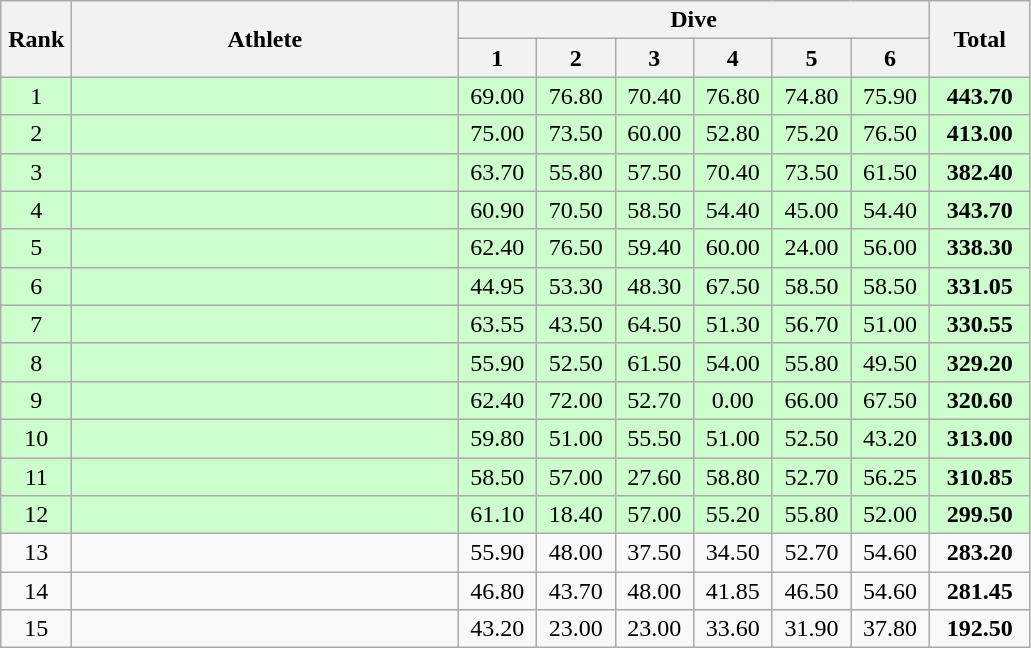<table class=wikitable style="text-align:center">
<tr>
<th rowspan="2" width=40>Rank</th>
<th rowspan="2" width=250>Athlete</th>
<th colspan="6">Dive</th>
<th rowspan="2" width=60>Total</th>
</tr>
<tr>
<th width=45>1</th>
<th width=45>2</th>
<th width=45>3</th>
<th width=45>4</th>
<th width=45>5</th>
<th width=45>6</th>
</tr>
<tr bgcolor="ccffcc">
<td>1</td>
<td align=left></td>
<td>69.00</td>
<td>76.80</td>
<td>70.40</td>
<td>76.80</td>
<td>74.80</td>
<td>75.90</td>
<td><strong>443.70</strong></td>
</tr>
<tr bgcolor="ccffcc">
<td>2</td>
<td align=left></td>
<td>75.00</td>
<td>73.50</td>
<td>60.00</td>
<td>52.80</td>
<td>75.20</td>
<td>76.50</td>
<td><strong>413.00</strong></td>
</tr>
<tr bgcolor="ccffcc">
<td>3</td>
<td align=left></td>
<td>63.70</td>
<td>55.80</td>
<td>57.50</td>
<td>70.40</td>
<td>73.50</td>
<td>61.50</td>
<td><strong>382.40</strong></td>
</tr>
<tr bgcolor="ccffcc">
<td>4</td>
<td align=left></td>
<td>60.90</td>
<td>70.50</td>
<td>58.50</td>
<td>54.40</td>
<td>45.00</td>
<td>54.40</td>
<td><strong>343.70</strong></td>
</tr>
<tr bgcolor="ccffcc">
<td>5</td>
<td align=left></td>
<td>62.40</td>
<td>76.50</td>
<td>59.40</td>
<td>60.00</td>
<td>24.00</td>
<td>56.00</td>
<td><strong>338.30</strong></td>
</tr>
<tr bgcolor="ccffcc">
<td>6</td>
<td align=left></td>
<td>44.95</td>
<td>53.30</td>
<td>48.30</td>
<td>67.50</td>
<td>58.50</td>
<td>58.50</td>
<td><strong>331.05</strong></td>
</tr>
<tr bgcolor="ccffcc">
<td>7</td>
<td align=left></td>
<td>63.55</td>
<td>43.50</td>
<td>64.50</td>
<td>51.30</td>
<td>56.70</td>
<td>51.00</td>
<td><strong>330.55</strong></td>
</tr>
<tr bgcolor="ccffcc">
<td>8</td>
<td align=left></td>
<td>55.90</td>
<td>52.50</td>
<td>61.50</td>
<td>54.00</td>
<td>55.80</td>
<td>49.50</td>
<td><strong>329.20</strong></td>
</tr>
<tr bgcolor="ccffcc">
<td>9</td>
<td align=left></td>
<td>62.40</td>
<td>72.00</td>
<td>52.70</td>
<td>0.00</td>
<td>66.00</td>
<td>67.50</td>
<td><strong>320.60</strong></td>
</tr>
<tr bgcolor="ccffcc">
<td>10</td>
<td align=left></td>
<td>59.80</td>
<td>51.00</td>
<td>55.50</td>
<td>51.00</td>
<td>52.50</td>
<td>43.20</td>
<td><strong>313.00</strong></td>
</tr>
<tr bgcolor="ccffcc">
<td>11</td>
<td align=left></td>
<td>58.50</td>
<td>57.00</td>
<td>27.60</td>
<td>58.80</td>
<td>52.70</td>
<td>56.25</td>
<td><strong>310.85</strong></td>
</tr>
<tr bgcolor="ccffcc">
<td>12</td>
<td align=left></td>
<td>61.10</td>
<td>18.40</td>
<td>57.00</td>
<td>55.20</td>
<td>55.80</td>
<td>52.00</td>
<td><strong>299.50</strong></td>
</tr>
<tr>
<td>13</td>
<td align=left></td>
<td>55.90</td>
<td>48.00</td>
<td>37.50</td>
<td>34.50</td>
<td>52.70</td>
<td>54.60</td>
<td><strong>283.20</strong></td>
</tr>
<tr>
<td>14</td>
<td align=left></td>
<td>46.80</td>
<td>43.70</td>
<td>48.00</td>
<td>41.85</td>
<td>46.50</td>
<td>54.60</td>
<td><strong>281.45</strong></td>
</tr>
<tr>
<td>15</td>
<td align=left></td>
<td>43.20</td>
<td>23.00</td>
<td>23.00</td>
<td>33.60</td>
<td>31.90</td>
<td>37.80</td>
<td><strong>192.50</strong></td>
</tr>
</table>
